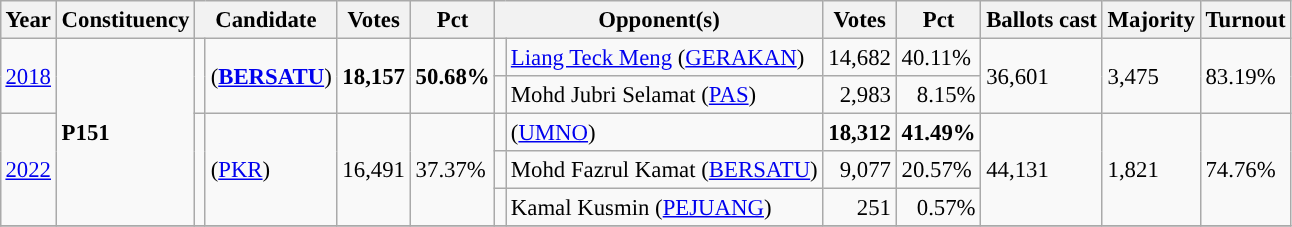<table class="wikitable" style="margin:0.5em ; font-size:95%">
<tr>
<th>Year</th>
<th>Constituency</th>
<th colspan=2>Candidate</th>
<th>Votes</th>
<th>Pct</th>
<th colspan=2>Opponent(s)</th>
<th>Votes</th>
<th>Pct</th>
<th>Ballots cast</th>
<th>Majority</th>
<th>Turnout</th>
</tr>
<tr>
<td rowspan=2><a href='#'>2018</a></td>
<td rowspan="5"><strong>P151 </strong></td>
<td rowspan="2" ></td>
<td rowspan=2> (<a href='#'><strong>BERSATU</strong></a>)</td>
<td rowspan=2 align="right"><strong>18,157</strong></td>
<td rowspan=2><strong>50.68%</strong></td>
<td></td>
<td><a href='#'>Liang Teck Meng</a> (<a href='#'>GERAKAN</a>)</td>
<td align="right">14,682</td>
<td>40.11%</td>
<td rowspan=2>36,601</td>
<td rowspan=2>3,475</td>
<td rowspan=2>83.19%</td>
</tr>
<tr>
<td></td>
<td>Mohd Jubri Selamat (<a href='#'>PAS</a>)</td>
<td align="right">2,983</td>
<td align="right">8.15%</td>
</tr>
<tr>
<td rowspan="3"><a href='#'>2022</a></td>
<td rowspan="3" ></td>
<td rowspan="3"> (<a href='#'>PKR</a>)</td>
<td rowspan="3" align="right">16,491</td>
<td rowspan="3">37.37%</td>
<td></td>
<td> (<a href='#'>UMNO</a>)</td>
<td align="right"><strong>18,312</strong></td>
<td><strong>41.49%</strong></td>
<td rowspan="3">44,131</td>
<td rowspan="3">1,821</td>
<td rowspan="3">74.76%</td>
</tr>
<tr>
<td></td>
<td>Mohd Fazrul Kamat (<a href='#'>BERSATU</a>)</td>
<td align="right">9,077</td>
<td>20.57%</td>
</tr>
<tr>
<td></td>
<td>Kamal Kusmin (<a href='#'>PEJUANG</a>)</td>
<td align="right">251</td>
<td align="right">0.57%</td>
</tr>
<tr>
</tr>
</table>
